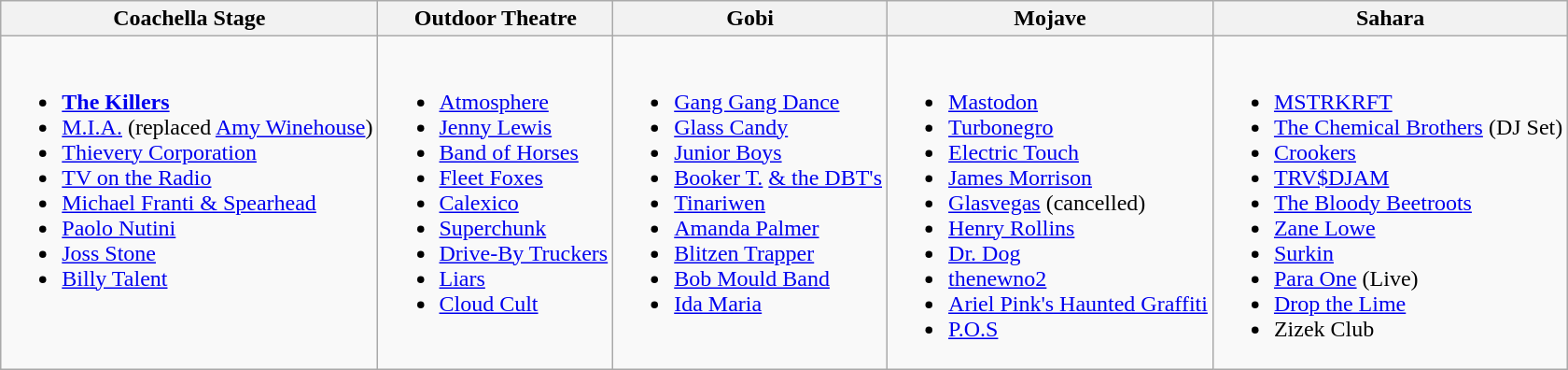<table class="wikitable">
<tr>
<th>Coachella Stage</th>
<th>Outdoor Theatre</th>
<th>Gobi</th>
<th>Mojave</th>
<th>Sahara</th>
</tr>
<tr valign="top">
<td><br><ul><li><strong><a href='#'>The Killers</a></strong></li><li><a href='#'>M.I.A.</a> (replaced <a href='#'>Amy Winehouse</a>)</li><li><a href='#'>Thievery Corporation</a></li><li><a href='#'>TV on the Radio</a></li><li><a href='#'>Michael Franti & Spearhead</a></li><li><a href='#'>Paolo Nutini</a></li><li><a href='#'>Joss Stone</a></li><li><a href='#'>Billy Talent</a></li></ul></td>
<td><br><ul><li><a href='#'>Atmosphere</a></li><li><a href='#'>Jenny Lewis</a></li><li><a href='#'>Band of Horses</a></li><li><a href='#'>Fleet Foxes</a></li><li><a href='#'>Calexico</a></li><li><a href='#'>Superchunk</a></li><li><a href='#'>Drive-By Truckers</a></li><li><a href='#'>Liars</a></li><li><a href='#'>Cloud Cult</a></li></ul></td>
<td><br><ul><li><a href='#'>Gang Gang Dance</a></li><li><a href='#'>Glass Candy</a></li><li><a href='#'>Junior Boys</a></li><li><a href='#'>Booker T.</a> <a href='#'>& the DBT's</a></li><li><a href='#'>Tinariwen</a></li><li><a href='#'>Amanda Palmer</a></li><li><a href='#'>Blitzen Trapper</a></li><li><a href='#'>Bob Mould Band</a></li><li><a href='#'>Ida Maria</a></li></ul></td>
<td><br><ul><li><a href='#'>Mastodon</a></li><li><a href='#'>Turbonegro</a></li><li><a href='#'>Electric Touch</a></li><li><a href='#'>James Morrison</a></li><li><a href='#'>Glasvegas</a> (cancelled)</li><li><a href='#'>Henry Rollins</a></li><li><a href='#'>Dr. Dog</a></li><li><a href='#'>thenewno2</a></li><li><a href='#'>Ariel Pink's Haunted Graffiti</a></li><li><a href='#'>P.O.S</a></li></ul></td>
<td><br><ul><li><a href='#'>MSTRKRFT</a></li><li><a href='#'>The Chemical Brothers</a> (DJ Set)</li><li><a href='#'>Crookers</a></li><li><a href='#'>TRV$DJAM</a></li><li><a href='#'>The Bloody Beetroots</a></li><li><a href='#'>Zane Lowe</a></li><li><a href='#'>Surkin</a></li><li><a href='#'>Para One</a> (Live)</li><li><a href='#'>Drop the Lime</a></li><li>Zizek Club</li></ul></td>
</tr>
</table>
